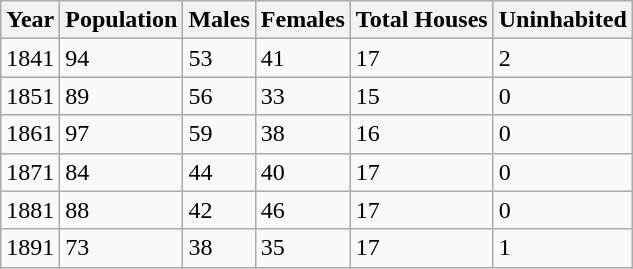<table class="wikitable">
<tr>
<th>Year</th>
<th>Population</th>
<th>Males</th>
<th>Females</th>
<th>Total Houses</th>
<th>Uninhabited</th>
</tr>
<tr>
<td>1841</td>
<td>94</td>
<td>53</td>
<td>41</td>
<td>17</td>
<td>2</td>
</tr>
<tr>
<td>1851</td>
<td>89</td>
<td>56</td>
<td>33</td>
<td>15</td>
<td>0</td>
</tr>
<tr>
<td>1861</td>
<td>97</td>
<td>59</td>
<td>38</td>
<td>16</td>
<td>0</td>
</tr>
<tr>
<td>1871</td>
<td>84</td>
<td>44</td>
<td>40</td>
<td>17</td>
<td>0</td>
</tr>
<tr>
<td>1881</td>
<td>88</td>
<td>42</td>
<td>46</td>
<td>17</td>
<td>0</td>
</tr>
<tr>
<td>1891</td>
<td>73</td>
<td>38</td>
<td>35</td>
<td>17</td>
<td>1</td>
</tr>
</table>
